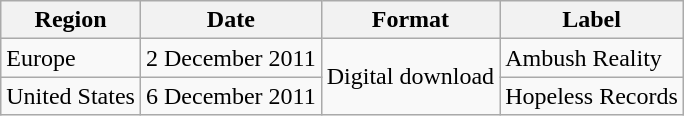<table class=wikitable>
<tr>
<th>Region</th>
<th>Date</th>
<th>Format</th>
<th>Label</th>
</tr>
<tr>
<td>Europe</td>
<td>2 December 2011</td>
<td rowspan="2">Digital download</td>
<td>Ambush Reality</td>
</tr>
<tr>
<td>United States</td>
<td>6 December 2011</td>
<td>Hopeless Records</td>
</tr>
</table>
